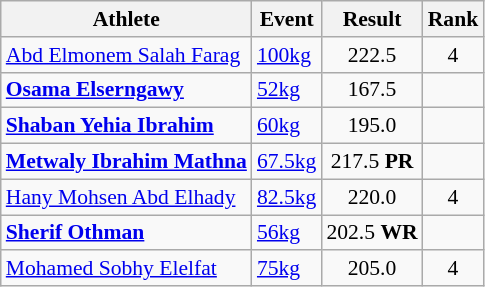<table class=wikitable style="font-size:90%">
<tr>
<th>Athlete</th>
<th>Event</th>
<th>Result</th>
<th>Rank</th>
</tr>
<tr>
<td><a href='#'>Abd Elmonem Salah Farag</a></td>
<td><a href='#'>100kg</a></td>
<td style="text-align:center;">222.5</td>
<td style="text-align:center;">4</td>
</tr>
<tr>
<td><strong><a href='#'>Osama Elserngawy</a></strong></td>
<td><a href='#'>52kg</a></td>
<td style="text-align:center;">167.5</td>
<td style="text-align:center;"></td>
</tr>
<tr>
<td><strong><a href='#'>Shaban Yehia Ibrahim</a></strong></td>
<td><a href='#'>60kg</a></td>
<td style="text-align:center;">195.0</td>
<td style="text-align:center;"></td>
</tr>
<tr>
<td><strong><a href='#'>Metwaly Ibrahim Mathna</a></strong></td>
<td><a href='#'>67.5kg</a></td>
<td style="text-align:center;">217.5 <strong>PR</strong></td>
<td style="text-align:center;"></td>
</tr>
<tr>
<td><a href='#'>Hany Mohsen Abd Elhady</a></td>
<td><a href='#'>82.5kg</a></td>
<td style="text-align:center;">220.0</td>
<td style="text-align:center;">4</td>
</tr>
<tr>
<td><strong><a href='#'>Sherif Othman</a></strong></td>
<td><a href='#'>56kg</a></td>
<td style="text-align:center;">202.5 <strong>WR</strong></td>
<td style="text-align:center;"></td>
</tr>
<tr>
<td><a href='#'>Mohamed Sobhy Elelfat</a></td>
<td><a href='#'>75kg</a></td>
<td style="text-align:center;">205.0</td>
<td style="text-align:center;">4</td>
</tr>
</table>
